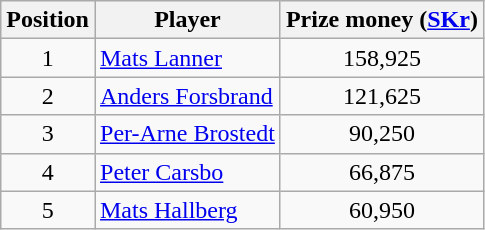<table class="wikitable">
<tr>
<th>Position</th>
<th>Player</th>
<th>Prize money (<a href='#'>SKr</a>)</th>
</tr>
<tr>
<td align=center>1</td>
<td> <a href='#'>Mats Lanner</a></td>
<td align=center>158,925</td>
</tr>
<tr>
<td align=center>2</td>
<td> <a href='#'>Anders Forsbrand</a></td>
<td align=center>121,625</td>
</tr>
<tr>
<td align=center>3</td>
<td> <a href='#'>Per-Arne Brostedt</a></td>
<td align=center>90,250</td>
</tr>
<tr>
<td align=center>4</td>
<td> <a href='#'>Peter Carsbo</a></td>
<td align=center>66,875</td>
</tr>
<tr>
<td align=center>5</td>
<td> <a href='#'>Mats Hallberg</a></td>
<td align=center>60,950</td>
</tr>
</table>
